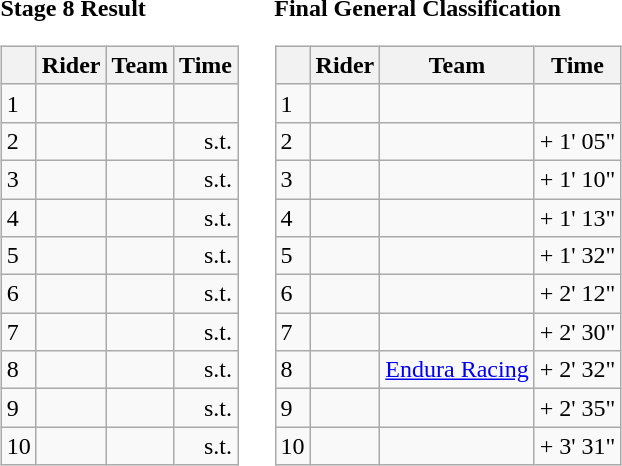<table>
<tr>
<td><strong>Stage 8 Result</strong><br><table class="wikitable">
<tr>
<th></th>
<th>Rider</th>
<th>Team</th>
<th>Time</th>
</tr>
<tr>
<td>1</td>
<td></td>
<td></td>
<td align="right"></td>
</tr>
<tr>
<td>2</td>
<td></td>
<td></td>
<td align="right">s.t.</td>
</tr>
<tr>
<td>3</td>
<td></td>
<td></td>
<td align="right">s.t.</td>
</tr>
<tr>
<td>4</td>
<td> </td>
<td></td>
<td align="right">s.t.</td>
</tr>
<tr>
<td>5</td>
<td></td>
<td></td>
<td align="right">s.t.</td>
</tr>
<tr>
<td>6</td>
<td></td>
<td></td>
<td align="right">s.t.</td>
</tr>
<tr>
<td>7</td>
<td></td>
<td></td>
<td align="right">s.t.</td>
</tr>
<tr>
<td>8</td>
<td></td>
<td></td>
<td align="right">s.t.</td>
</tr>
<tr>
<td>9</td>
<td></td>
<td></td>
<td align="right">s.t.</td>
</tr>
<tr>
<td>10</td>
<td></td>
<td></td>
<td align="right">s.t.</td>
</tr>
</table>
</td>
<td></td>
<td><strong>Final General Classification</strong><br><table class="wikitable">
<tr>
<th></th>
<th>Rider</th>
<th>Team</th>
<th>Time</th>
</tr>
<tr>
<td>1</td>
<td> </td>
<td></td>
<td align="right"></td>
</tr>
<tr>
<td>2</td>
<td></td>
<td></td>
<td align="right">+ 1' 05"</td>
</tr>
<tr>
<td>3</td>
<td> </td>
<td></td>
<td align="right">+ 1' 10"</td>
</tr>
<tr>
<td>4</td>
<td></td>
<td></td>
<td align="right">+ 1' 13"</td>
</tr>
<tr>
<td>5</td>
<td> </td>
<td></td>
<td align="right">+ 1' 32"</td>
</tr>
<tr>
<td>6</td>
<td></td>
<td></td>
<td align="right">+ 2' 12"</td>
</tr>
<tr>
<td>7</td>
<td></td>
<td></td>
<td align="right">+ 2' 30"</td>
</tr>
<tr>
<td>8</td>
<td></td>
<td><a href='#'>Endura Racing</a></td>
<td align="right">+ 2' 32"</td>
</tr>
<tr>
<td>9</td>
<td></td>
<td></td>
<td align="right">+ 2' 35"</td>
</tr>
<tr>
<td>10</td>
<td></td>
<td></td>
<td align="right">+ 3' 31"</td>
</tr>
</table>
</td>
</tr>
</table>
